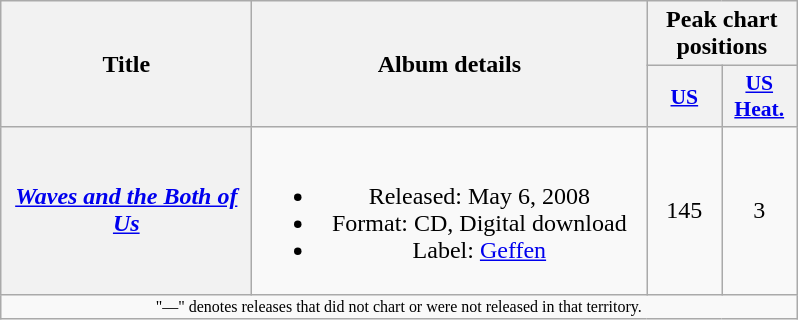<table class="wikitable plainrowheaders" style="text-align:center;">
<tr>
<th scope="col" rowspan="2" style="width:10em;">Title</th>
<th scope="col" rowspan="2" style="width:16em;">Album details</th>
<th scope="col" colspan="2">Peak chart positions</th>
</tr>
<tr>
<th scope="col" style="width:3em;font-size:90%;"><a href='#'>US</a><br></th>
<th scope="col" style="width:3em;font-size:90%;"><a href='#'>US<br>Heat.</a><br></th>
</tr>
<tr>
<th scope="row"><em><a href='#'>Waves and the Both of Us</a></em></th>
<td><br><ul><li>Released: May 6, 2008</li><li>Format: CD, Digital download</li><li>Label: <a href='#'>Geffen</a></li></ul></td>
<td>145</td>
<td>3</td>
</tr>
<tr>
<td align="center" colspan="12" style="font-size:8pt">"—" denotes releases that did not chart or were not released in that territory.</td>
</tr>
</table>
